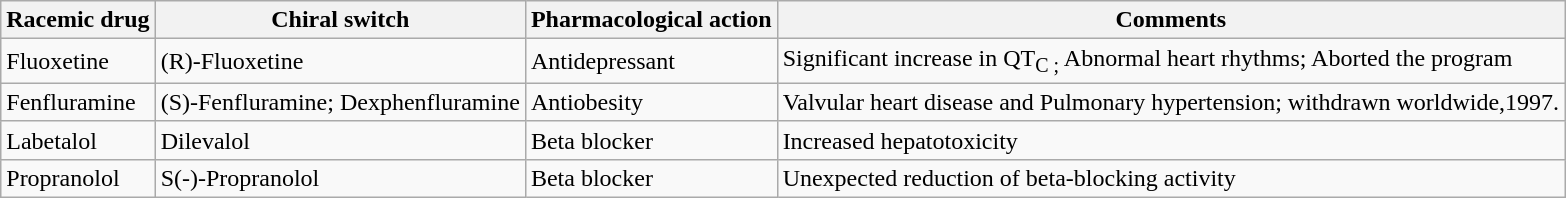<table class="wikitable">
<tr>
<th>Racemic  drug</th>
<th>Chiral  switch</th>
<th>Pharmacological  action</th>
<th>Comments</th>
</tr>
<tr>
<td>Fluoxetine</td>
<td>(R)-Fluoxetine</td>
<td>Antidepressant</td>
<td>Significant increase in QT<sub>C ;</sub> Abnormal heart  rhythms; Aborted the program</td>
</tr>
<tr>
<td>Fenfluramine</td>
<td>(S)-Fenfluramine; Dexphenfluramine</td>
<td>Antiobesity</td>
<td>Valvular heart disease and Pulmonary hypertension; withdrawn worldwide,1997.</td>
</tr>
<tr>
<td>Labetalol</td>
<td>Dilevalol</td>
<td>Beta blocker</td>
<td>Increased hepatotoxicity</td>
</tr>
<tr>
<td>Propranolol</td>
<td>S(-)-Propranolol</td>
<td>Beta blocker</td>
<td>Unexpected reduction of beta-blocking activity</td>
</tr>
</table>
